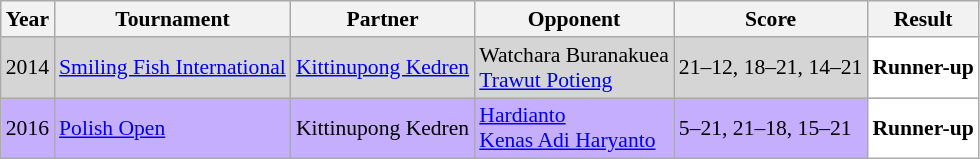<table class="sortable wikitable" style="font-size: 90%">
<tr>
<th>Year</th>
<th>Tournament</th>
<th>Partner</th>
<th>Opponent</th>
<th>Score</th>
<th>Result</th>
</tr>
<tr style="background:#D5D5D5">
<td align="center">2014</td>
<td align="left"><a href='#'>Smiling Fish International</a></td>
<td align="left"> <a href='#'>Kittinupong Kedren</a></td>
<td align="left"> Watchara Buranakuea <br>  <a href='#'>Trawut Potieng</a></td>
<td align="left">21–12, 18–21, 14–21</td>
<td style="text-align:left; background:white"> <strong>Runner-up</strong></td>
</tr>
<tr style="background:#C6AEFF">
<td align="center">2016</td>
<td align="left"><a href='#'>Polish Open</a></td>
<td align="left"> Kittinupong Kedren</td>
<td align="left"> <a href='#'>Hardianto</a> <br>  <a href='#'>Kenas Adi Haryanto</a></td>
<td align="left">5–21, 21–18, 15–21</td>
<td style="text-align:left; background:white"> <strong>Runner-up</strong></td>
</tr>
</table>
